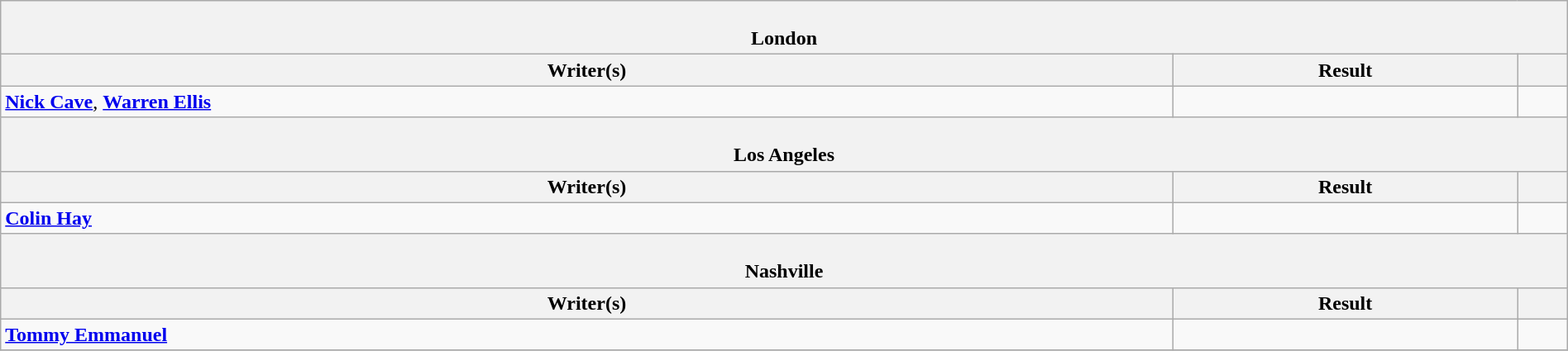<table class="wikitable" width=100%>
<tr>
<th colspan=3><br>London</th>
</tr>
<tr>
<th scope="col">Writer(s)</th>
<th scope="col">Result</th>
<th scope="col"></th>
</tr>
<tr>
<td><strong><a href='#'>Nick Cave</a></strong>, <strong><a href='#'>Warren Ellis</a></strong></td>
<td></td>
<td></td>
</tr>
<tr>
<th colspan=3><br>Los Angeles</th>
</tr>
<tr>
<th scope="col">Writer(s)</th>
<th scope="col">Result</th>
<th scope="col"></th>
</tr>
<tr>
<td><strong><a href='#'>Colin Hay</a></strong></td>
<td></td>
<td></td>
</tr>
<tr>
<th colspan=3><br>Nashville</th>
</tr>
<tr>
<th scope="col">Writer(s)</th>
<th scope="col">Result</th>
<th scope="col"></th>
</tr>
<tr>
<td><strong><a href='#'>Tommy Emmanuel</a></strong></td>
<td></td>
<td></td>
</tr>
<tr>
</tr>
</table>
